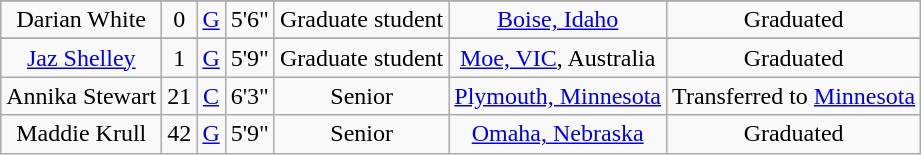<table class="wikitable sortable" style="text-align: center">
<tr align=center>
</tr>
<tr>
<td sortname>Darian White</td>
<td>0</td>
<td><a href='#'>G</a></td>
<td>5'6"</td>
<td>Graduate student</td>
<td><a href='#'>Boise, Idaho</a></td>
<td>Graduated</td>
</tr>
<tr>
</tr>
<tr>
<td sortname><a href='#'>Jaz Shelley</a></td>
<td>1</td>
<td><a href='#'>G</a></td>
<td>5'9"</td>
<td>Graduate student</td>
<td><a href='#'>Moe, VIC</a>, Australia</td>
<td>Graduated</td>
</tr>
<tr>
<td sortname>Annika Stewart</td>
<td>21</td>
<td><a href='#'>C</a></td>
<td>6'3"</td>
<td>Senior</td>
<td><a href='#'>Plymouth, Minnesota</a></td>
<td>Transferred to <a href='#'>Minnesota</a></td>
</tr>
<tr>
<td sortname>Maddie Krull</td>
<td>42</td>
<td><a href='#'>G</a></td>
<td>5'9"</td>
<td>Senior</td>
<td><a href='#'>Omaha, Nebraska</a></td>
<td>Graduated</td>
</tr>
</table>
